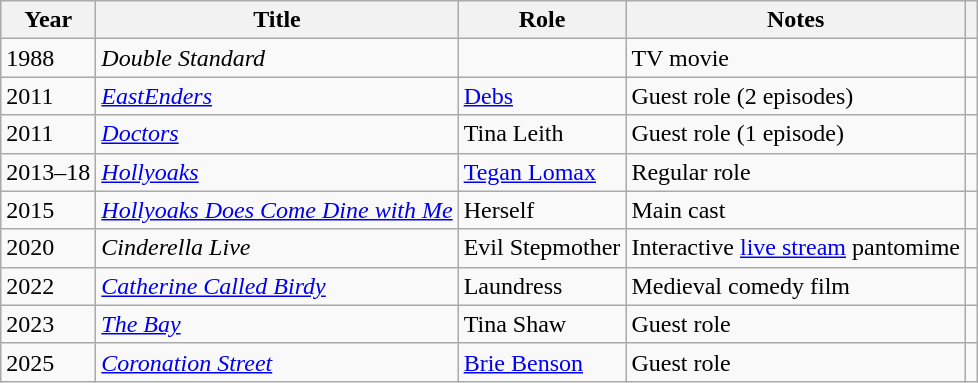<table class="wikitable sortable plainrowheaders">
<tr>
<th scope="col">Year</th>
<th scope="col">Title</th>
<th scope="col">Role</th>
<th scope="col" class="unsortable">Notes</th>
<th scope="col" class="unsortable"></th>
</tr>
<tr>
<td>1988</td>
<td><em>Double Standard</em></td>
<td></td>
<td>TV movie</td>
<td style="text-align:center;"></td>
</tr>
<tr>
<td>2011</td>
<td><em><a href='#'>EastEnders</a></em></td>
<td><a href='#'>Debs</a></td>
<td>Guest role (2 episodes)</td>
<td style="text-align:center;"></td>
</tr>
<tr>
<td>2011</td>
<td><em><a href='#'>Doctors</a></em></td>
<td>Tina Leith</td>
<td>Guest role (1 episode)</td>
<td style="text-align:center;"></td>
</tr>
<tr>
<td>2013–18</td>
<td><em><a href='#'>Hollyoaks</a></em></td>
<td><a href='#'>Tegan Lomax</a></td>
<td>Regular role</td>
<td style="text-align:center;"></td>
</tr>
<tr>
<td>2015</td>
<td><em><a href='#'>Hollyoaks Does Come Dine with Me</a></em></td>
<td>Herself</td>
<td>Main cast</td>
<td style="text-align:center;"></td>
</tr>
<tr>
<td>2020</td>
<td><em>Cinderella Live</em></td>
<td>Evil Stepmother</td>
<td>Interactive <a href='#'>live stream</a> pantomime</td>
<td style="text-align:center;"></td>
</tr>
<tr>
<td>2022</td>
<td><em><a href='#'>Catherine Called Birdy</a></em></td>
<td>Laundress</td>
<td>Medieval comedy film</td>
<td style="text-align:center;"></td>
</tr>
<tr>
<td>2023</td>
<td><em><a href='#'>The Bay</a></em></td>
<td>Tina Shaw</td>
<td>Guest role</td>
<td style="text-align:center;"></td>
</tr>
<tr>
<td>2025</td>
<td><em><a href='#'>Coronation Street</a></em></td>
<td><a href='#'>Brie Benson</a></td>
<td>Guest role</td>
<td style="text-align:center;"></td>
</tr>
</table>
